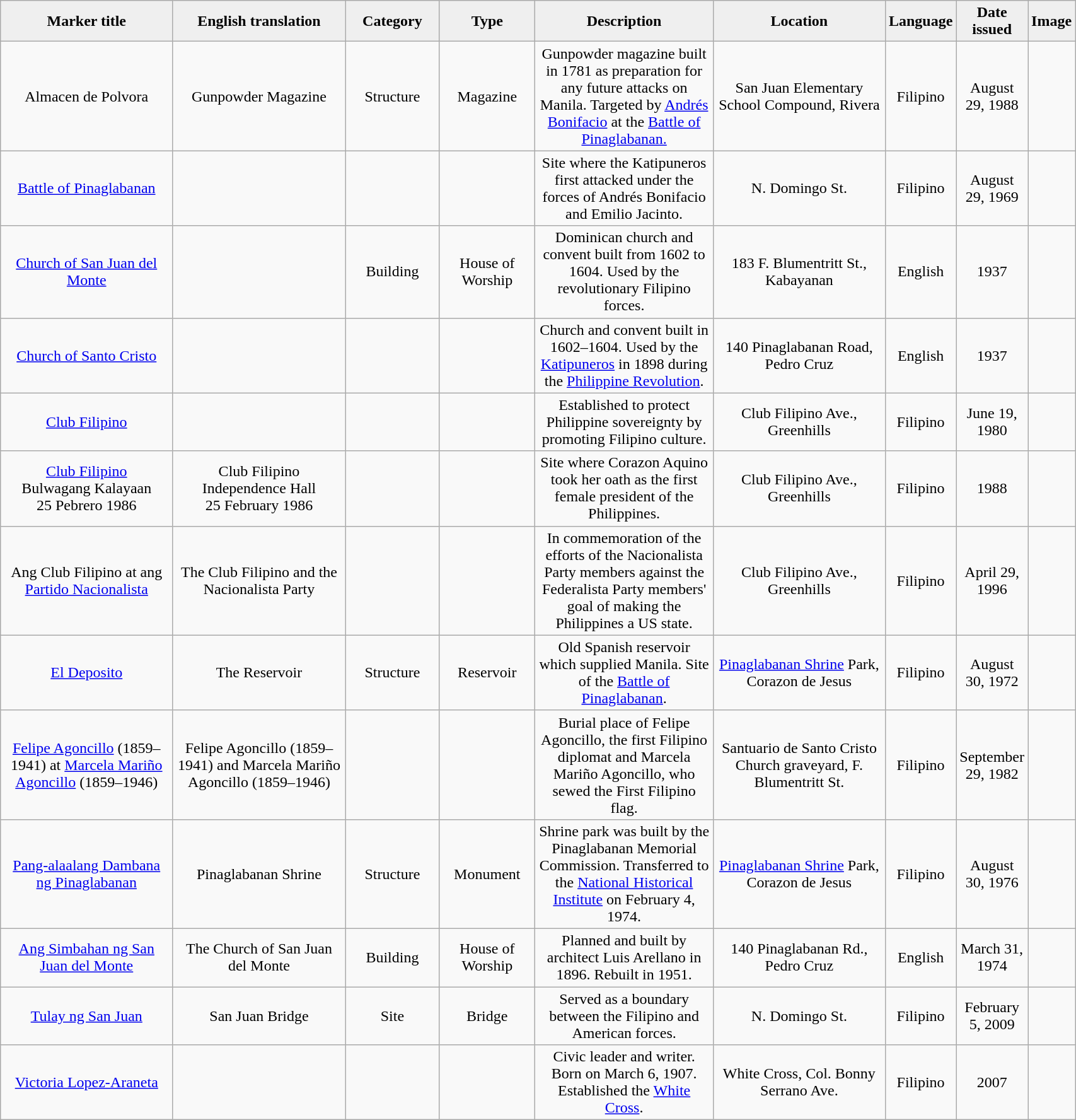<table class="wikitable" style="width:90%; text-align:center;">
<tr>
<th style="width:20%; background:#efefef;">Marker title</th>
<th style="width:20%; background:#efefef;">English translation</th>
<th style="width:10%; background:#efefef;">Category</th>
<th style="width:10%; background:#efefef;">Type</th>
<th style="width:20%; background:#efefef;">Description</th>
<th style="width:20%; background:#efefef;">Location</th>
<th style="width:10%; background:#efefef;">Language</th>
<th style="width:10%; background:#efefef;">Date issued</th>
<th style="width:10%; background:#efefef;">Image</th>
</tr>
<tr>
<td>Almacen de Polvora</td>
<td>Gunpowder Magazine</td>
<td>Structure</td>
<td>Magazine</td>
<td>Gunpowder magazine built in 1781 as preparation for any future attacks on Manila. Targeted by <a href='#'>Andrés Bonifacio</a> at the <a href='#'>Battle of Pinaglabanan.</a></td>
<td>San Juan Elementary School Compound, Rivera</td>
<td>Filipino</td>
<td>August 29, 1988</td>
<td></td>
</tr>
<tr>
<td><a href='#'>Battle of Pinaglabanan</a></td>
<td></td>
<td></td>
<td></td>
<td>Site where the Katipuneros first attacked under the forces of Andrés Bonifacio and Emilio Jacinto.</td>
<td>N. Domingo St.</td>
<td>Filipino</td>
<td>August 29, 1969</td>
<td></td>
</tr>
<tr>
<td><a href='#'>Church of San Juan del Monte</a></td>
<td></td>
<td>Building</td>
<td>House of Worship</td>
<td>Dominican church and convent built from 1602 to 1604. Used by the revolutionary Filipino forces.</td>
<td>183 F. Blumentritt St., Kabayanan</td>
<td>English</td>
<td>1937</td>
<td></td>
</tr>
<tr>
<td><a href='#'>Church of Santo Cristo</a></td>
<td></td>
<td></td>
<td></td>
<td>Church and convent built in 1602–1604. Used by the <a href='#'>Katipuneros</a> in 1898 during the <a href='#'>Philippine Revolution</a>.</td>
<td>140 Pinaglabanan Road, Pedro Cruz</td>
<td>English</td>
<td>1937</td>
<td></td>
</tr>
<tr>
<td><a href='#'>Club Filipino</a></td>
<td></td>
<td></td>
<td></td>
<td>Established to protect Philippine sovereignty by promoting Filipino culture.</td>
<td>Club Filipino Ave., Greenhills</td>
<td>Filipino</td>
<td>June 19, 1980</td>
<td></td>
</tr>
<tr>
<td><a href='#'>Club Filipino</a> <br> Bulwagang Kalayaan <br> 25 Pebrero 1986</td>
<td>Club Filipino<br>Independence Hall <br> 25 February 1986</td>
<td></td>
<td></td>
<td>Site where Corazon Aquino took her oath as the first female president of the Philippines.</td>
<td>Club Filipino Ave., Greenhills</td>
<td>Filipino</td>
<td>1988</td>
<td></td>
</tr>
<tr>
<td>Ang Club Filipino at ang <a href='#'>Partido Nacionalista</a></td>
<td>The Club Filipino and the Nacionalista Party</td>
<td></td>
<td></td>
<td>In commemoration of the efforts of the Nacionalista Party members against the Federalista Party members' goal of making the Philippines a US state.</td>
<td>Club Filipino Ave., Greenhills</td>
<td>Filipino</td>
<td>April 29, 1996</td>
<td></td>
</tr>
<tr>
<td><a href='#'>El Deposito</a></td>
<td>The Reservoir</td>
<td>Structure</td>
<td>Reservoir</td>
<td>Old Spanish reservoir which supplied Manila. Site of the <a href='#'>Battle of Pinaglabanan</a>.</td>
<td><a href='#'>Pinaglabanan Shrine</a> Park, Corazon de Jesus</td>
<td>Filipino</td>
<td>August 30, 1972</td>
<td></td>
</tr>
<tr>
<td><a href='#'>Felipe Agoncillo</a> (1859–1941) at <a href='#'>Marcela Mariño Agoncillo</a> (1859–1946)</td>
<td>Felipe Agoncillo (1859–1941) and Marcela Mariño Agoncillo (1859–1946)</td>
<td></td>
<td></td>
<td>Burial place of Felipe Agoncillo, the first Filipino diplomat and Marcela Mariño Agoncillo, who sewed the First Filipino flag.</td>
<td>Santuario de Santo Cristo Church graveyard, F. Blumentritt St.</td>
<td>Filipino</td>
<td>September 29, 1982</td>
<td></td>
</tr>
<tr>
<td><a href='#'>Pang-alaalang Dambana ng Pinaglabanan</a></td>
<td>Pinaglabanan Shrine</td>
<td>Structure</td>
<td>Monument</td>
<td>Shrine park was built by the Pinaglabanan Memorial Commission. Transferred to the <a href='#'>National Historical Institute</a> on February 4, 1974.</td>
<td><a href='#'>Pinaglabanan Shrine</a> Park, Corazon de Jesus</td>
<td>Filipino</td>
<td>August 30, 1976</td>
<td></td>
</tr>
<tr>
<td><a href='#'>Ang Simbahan ng San Juan del Monte</a></td>
<td>The Church of San Juan del Monte</td>
<td>Building</td>
<td>House of Worship</td>
<td>Planned and built by architect Luis Arellano in 1896. Rebuilt in 1951.</td>
<td>140 Pinaglabanan Rd., Pedro Cruz</td>
<td>English</td>
<td>March 31, 1974</td>
<td></td>
</tr>
<tr>
<td><a href='#'>Tulay ng San Juan</a></td>
<td>San Juan Bridge</td>
<td>Site</td>
<td>Bridge</td>
<td>Served as a boundary between the Filipino and American forces.</td>
<td>N. Domingo St.</td>
<td>Filipino</td>
<td>February 5, 2009</td>
<td><br></td>
</tr>
<tr>
<td><a href='#'>Victoria Lopez-Araneta</a></td>
<td></td>
<td></td>
<td></td>
<td>Civic leader and writer. Born on March 6, 1907. Established the <a href='#'>White Cross</a>.</td>
<td>White Cross, Col. Bonny Serrano Ave.</td>
<td>Filipino</td>
<td>2007</td>
<td></td>
</tr>
</table>
